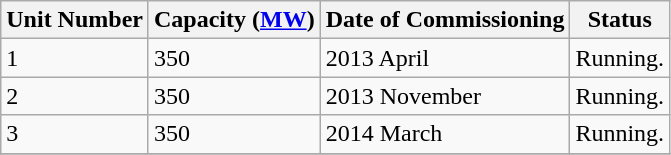<table class="sortable wikitable">
<tr>
<th>Unit Number</th>
<th>Capacity (<a href='#'>MW</a>)</th>
<th>Date of Commissioning</th>
<th>Status</th>
</tr>
<tr>
<td>1</td>
<td>350</td>
<td>2013 April</td>
<td>Running.</td>
</tr>
<tr>
<td>2</td>
<td>350</td>
<td>2013 November</td>
<td>Running.</td>
</tr>
<tr>
<td>3</td>
<td>350</td>
<td>2014 March</td>
<td>Running.</td>
</tr>
<tr>
</tr>
</table>
